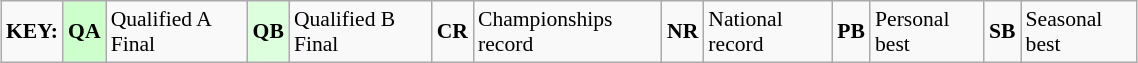<table class="wikitable" style="margin:0.5em auto; font-size:90%;position:relative;" width=60%>
<tr>
<td><strong>KEY:</strong></td>
<td bgcolor=ccffcc align=center><strong>QA</strong></td>
<td>Qualified A Final</td>
<td bgcolor=ddffdd align=center><strong>QB</strong></td>
<td>Qualified B Final</td>
<td align=center><strong>CR</strong></td>
<td>Championships record</td>
<td align=center><strong>NR</strong></td>
<td>National record</td>
<td align=center><strong>PB</strong></td>
<td>Personal best</td>
<td align=center><strong>SB</strong></td>
<td>Seasonal best</td>
</tr>
</table>
